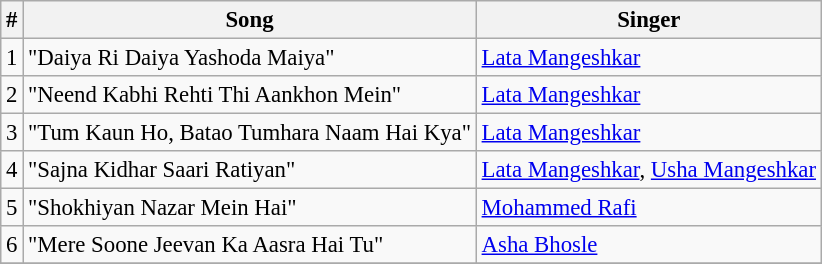<table class="wikitable" style="font-size:95%;">
<tr>
<th>#</th>
<th>Song</th>
<th>Singer</th>
</tr>
<tr>
<td>1</td>
<td>"Daiya Ri Daiya Yashoda Maiya"</td>
<td><a href='#'>Lata Mangeshkar</a></td>
</tr>
<tr>
<td>2</td>
<td>"Neend Kabhi Rehti Thi Aankhon Mein"</td>
<td><a href='#'>Lata Mangeshkar</a></td>
</tr>
<tr>
<td>3</td>
<td>"Tum Kaun Ho, Batao Tumhara Naam Hai Kya"</td>
<td><a href='#'>Lata Mangeshkar</a></td>
</tr>
<tr>
<td>4</td>
<td>"Sajna Kidhar Saari Ratiyan"</td>
<td><a href='#'>Lata Mangeshkar</a>, <a href='#'>Usha Mangeshkar</a></td>
</tr>
<tr>
<td>5</td>
<td>"Shokhiyan Nazar Mein Hai"</td>
<td><a href='#'>Mohammed Rafi</a></td>
</tr>
<tr>
<td>6</td>
<td>"Mere Soone Jeevan Ka Aasra Hai Tu"</td>
<td><a href='#'>Asha Bhosle</a></td>
</tr>
<tr>
</tr>
</table>
